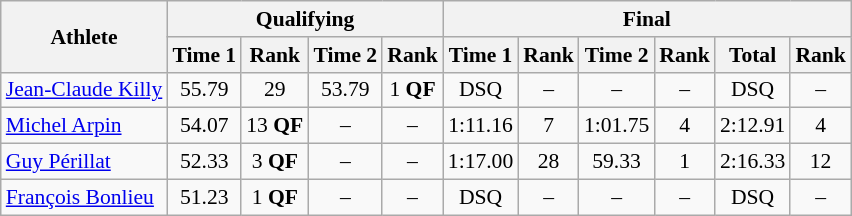<table class="wikitable" style="font-size:90%">
<tr>
<th rowspan="2">Athlete</th>
<th colspan="4">Qualifying</th>
<th colspan="6">Final</th>
</tr>
<tr>
<th>Time 1</th>
<th>Rank</th>
<th>Time 2</th>
<th>Rank</th>
<th>Time 1</th>
<th>Rank</th>
<th>Time 2</th>
<th>Rank</th>
<th>Total</th>
<th>Rank</th>
</tr>
<tr>
<td><a href='#'>Jean-Claude Killy</a></td>
<td align="center">55.79</td>
<td align="center">29</td>
<td align="center">53.79</td>
<td align="center">1 <strong>QF</strong></td>
<td align="center">DSQ</td>
<td align="center">–</td>
<td align="center">–</td>
<td align="center">–</td>
<td align="center">DSQ</td>
<td align="center">–</td>
</tr>
<tr>
<td><a href='#'>Michel Arpin</a></td>
<td align="center">54.07</td>
<td align="center">13 <strong>QF</strong></td>
<td align="center">–</td>
<td align="center">–</td>
<td align="center">1:11.16</td>
<td align="center">7</td>
<td align="center">1:01.75</td>
<td align="center">4</td>
<td align="center">2:12.91</td>
<td align="center">4</td>
</tr>
<tr>
<td><a href='#'>Guy Périllat</a></td>
<td align="center">52.33</td>
<td align="center">3 <strong>QF</strong></td>
<td align="center">–</td>
<td align="center">–</td>
<td align="center">1:17.00</td>
<td align="center">28</td>
<td align="center">59.33</td>
<td align="center">1</td>
<td align="center">2:16.33</td>
<td align="center">12</td>
</tr>
<tr>
<td><a href='#'>François Bonlieu</a></td>
<td align="center">51.23</td>
<td align="center">1 <strong>QF</strong></td>
<td align="center">–</td>
<td align="center">–</td>
<td align="center">DSQ</td>
<td align="center">–</td>
<td align="center">–</td>
<td align="center">–</td>
<td align="center">DSQ</td>
<td align="center">–</td>
</tr>
</table>
